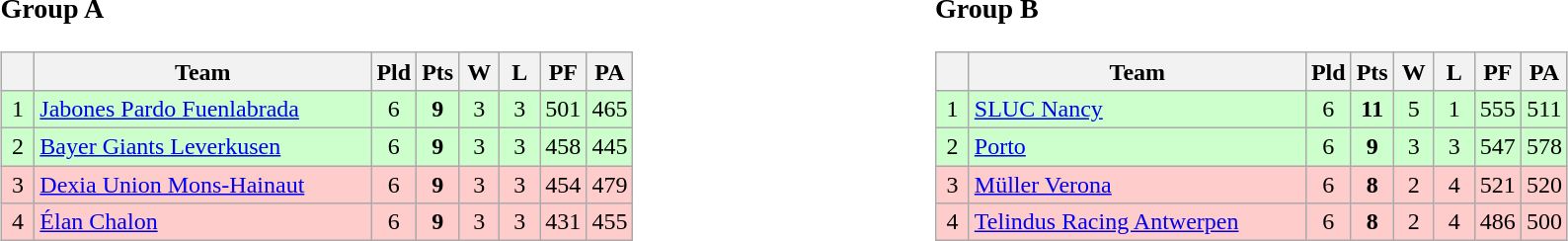<table>
<tr>
<td style="vertical-align:top; width:33%;"><br><h3>Group A</h3><table class=wikitable style="text-align:center">
<tr>
<th width=15></th>
<th width=220>Team</th>
<th width=20>Pld</th>
<th width=20>Pts</th>
<th width=20>W</th>
<th width=20>L</th>
<th width=20>PF</th>
<th width=20>PA</th>
</tr>
<tr bgcolor=#ccffcc>
<td>1</td>
<td align=left> <a href='#'>Jabones Pardo Fuenlabrada</a></td>
<td>6</td>
<td><strong>9</strong></td>
<td>3</td>
<td>3</td>
<td>501</td>
<td>465</td>
</tr>
<tr bgcolor=#ccffcc>
<td>2</td>
<td align=left> <a href='#'>Bayer Giants Leverkusen</a></td>
<td>6</td>
<td><strong>9</strong></td>
<td>3</td>
<td>3</td>
<td>458</td>
<td>445</td>
</tr>
<tr bgcolor=#ffcccc>
<td>3</td>
<td align=left> <a href='#'>Dexia Union Mons-Hainaut</a></td>
<td>6</td>
<td><strong>9</strong></td>
<td>3</td>
<td>3</td>
<td>454</td>
<td>479</td>
</tr>
<tr bgcolor=#ffcccc>
<td>4</td>
<td align=left> <a href='#'>Élan Chalon</a></td>
<td>6</td>
<td><strong>9</strong></td>
<td>3</td>
<td>3</td>
<td>431</td>
<td>455</td>
</tr>
</table>
</td>
<td style="vertical-align:top; width:33%;"><br><h3>Group B</h3><table class=wikitable style="text-align:center">
<tr>
<th width=15></th>
<th width=220>Team</th>
<th width=20>Pld</th>
<th width=20>Pts</th>
<th width=20>W</th>
<th width=20>L</th>
<th width=20>PF</th>
<th width=20>PA</th>
</tr>
<tr bgcolor=#ccffcc>
<td>1</td>
<td align=left> <a href='#'>SLUC Nancy</a></td>
<td>6</td>
<td><strong>11</strong></td>
<td>5</td>
<td>1</td>
<td>555</td>
<td>511</td>
</tr>
<tr bgcolor=#ccffcc>
<td>2</td>
<td align=left> <a href='#'>Porto</a></td>
<td>6</td>
<td><strong>9</strong></td>
<td>3</td>
<td>3</td>
<td>547</td>
<td>578</td>
</tr>
<tr bgcolor=#ffcccc>
<td>3</td>
<td align=left> <a href='#'>Müller Verona</a></td>
<td>6</td>
<td><strong>8</strong></td>
<td>2</td>
<td>4</td>
<td>521</td>
<td>520</td>
</tr>
<tr bgcolor=#ffcccc>
<td>4</td>
<td align=left> <a href='#'>Telindus Racing Antwerpen</a></td>
<td>6</td>
<td><strong>8</strong></td>
<td>2</td>
<td>4</td>
<td>486</td>
<td>500</td>
</tr>
</table>
</td>
</tr>
</table>
